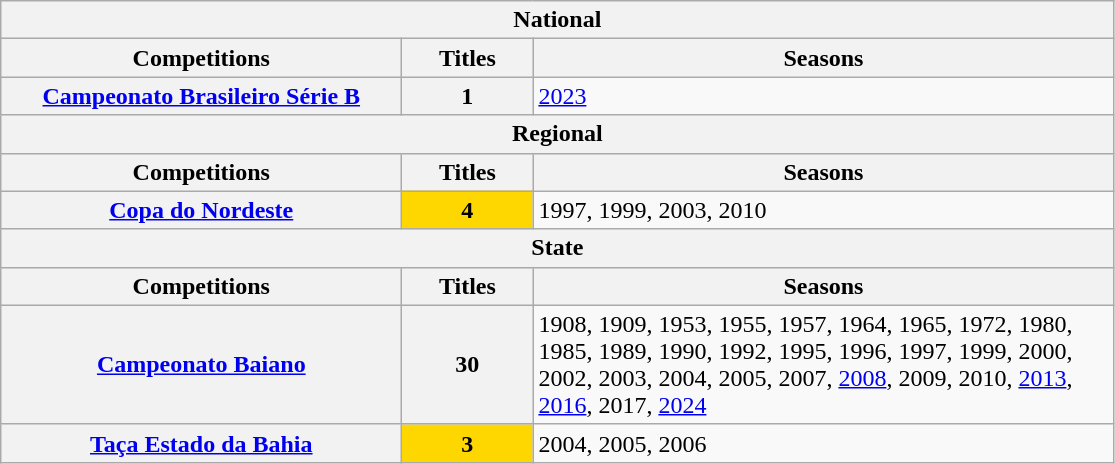<table class="wikitable">
<tr>
<th colspan="3">National</th>
</tr>
<tr>
<th style="width:260px">Competitions</th>
<th style="width:80px">Titles</th>
<th style="width:380px">Seasons</th>
</tr>
<tr>
<th style="text-align:center"><a href='#'>Campeonato Brasileiro Série B</a></th>
<th style="text-align:center"><strong>1</strong></th>
<td align="left"><a href='#'>2023</a></td>
</tr>
<tr>
<th colspan="3">Regional</th>
</tr>
<tr>
<th>Competitions</th>
<th>Titles</th>
<th>Seasons</th>
</tr>
<tr>
<th><a href='#'>Copa do Nordeste</a></th>
<td bgcolor="gold" style="text-align:center"><strong>4</strong></td>
<td align="left">1997, 1999, 2003, 2010</td>
</tr>
<tr>
<th colspan="3">State</th>
</tr>
<tr>
<th>Competitions</th>
<th>Titles</th>
<th>Seasons</th>
</tr>
<tr>
<th style="text-align:center"><a href='#'>Campeonato Baiano</a></th>
<th style="text-align:center"><strong>30</strong></th>
<td align="left">1908, 1909, 1953, 1955, 1957, 1964, 1965, 1972, 1980, 1985, 1989, 1990, 1992, 1995, 1996, 1997, 1999, 2000, 2002, 2003, 2004, 2005, 2007, <a href='#'>2008</a>, 2009, 2010, <a href='#'>2013</a>, <a href='#'>2016</a>, 2017, <a href='#'>2024</a></td>
</tr>
<tr>
<th style="text-align:center"><a href='#'>Taça Estado da Bahia</a></th>
<td bgcolor="gold" style="text-align:center"><strong>3</strong></td>
<td align="left">2004, 2005, 2006</td>
</tr>
</table>
